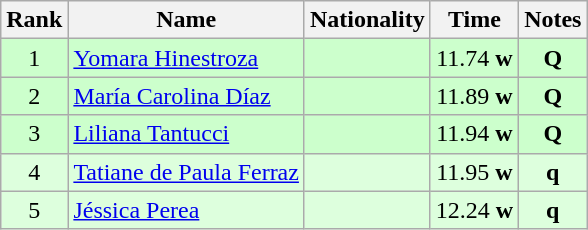<table class="wikitable sortable" style="text-align:center">
<tr>
<th>Rank</th>
<th>Name</th>
<th>Nationality</th>
<th>Time</th>
<th>Notes</th>
</tr>
<tr bgcolor=ccffcc>
<td align=center>1</td>
<td align=left><a href='#'>Yomara Hinestroza</a></td>
<td align=left></td>
<td>11.74 <strong>w</strong></td>
<td><strong>Q</strong></td>
</tr>
<tr bgcolor=ccffcc>
<td align=center>2</td>
<td align=left><a href='#'>María Carolina Díaz</a></td>
<td align=left></td>
<td>11.89 <strong>w</strong></td>
<td><strong>Q</strong></td>
</tr>
<tr bgcolor=ccffcc>
<td align=center>3</td>
<td align=left><a href='#'>Liliana Tantucci</a></td>
<td align=left></td>
<td>11.94 <strong>w</strong></td>
<td><strong>Q</strong></td>
</tr>
<tr bgcolor=ddffdd>
<td align=center>4</td>
<td align=left><a href='#'>Tatiane de Paula Ferraz</a></td>
<td align=left></td>
<td>11.95 <strong>w</strong></td>
<td><strong>q</strong></td>
</tr>
<tr bgcolor=ddffdd>
<td align=center>5</td>
<td align=left><a href='#'>Jéssica Perea</a></td>
<td align=left></td>
<td>12.24 <strong>w</strong></td>
<td><strong>q</strong></td>
</tr>
</table>
